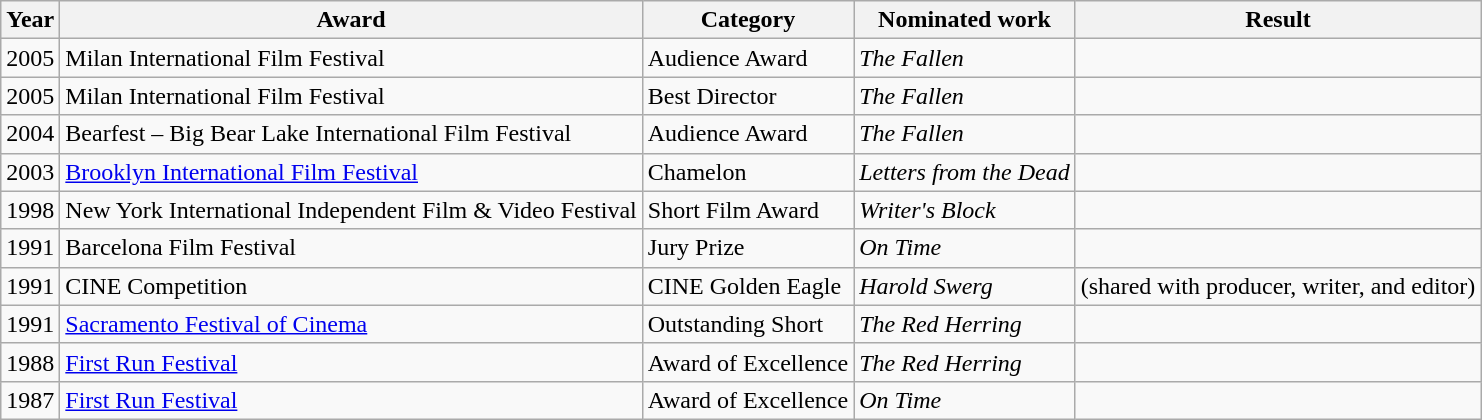<table class="wikitable sortable">
<tr>
<th>Year</th>
<th>Award</th>
<th>Category</th>
<th>Nominated work</th>
<th>Result</th>
</tr>
<tr>
<td rowspan=1>2005</td>
<td>Milan International Film Festival</td>
<td>Audience Award</td>
<td><em>The Fallen</em></td>
<td></td>
</tr>
<tr>
<td rowspan=1>2005</td>
<td>Milan International Film Festival</td>
<td>Best Director</td>
<td><em>The Fallen</em></td>
<td></td>
</tr>
<tr>
<td rowspan=1>2004</td>
<td>Bearfest – Big Bear Lake International Film Festival</td>
<td>Audience Award</td>
<td><em>The Fallen</em></td>
<td></td>
</tr>
<tr>
<td rowspan=1>2003</td>
<td><a href='#'>Brooklyn International Film Festival</a></td>
<td>Chamelon</td>
<td><em>Letters from the Dead</em></td>
<td></td>
</tr>
<tr>
<td rowspan=1>1998</td>
<td>New York International Independent Film & Video Festival</td>
<td>Short Film Award</td>
<td><em>Writer's Block</em></td>
<td></td>
</tr>
<tr>
<td rowspan=1>1991</td>
<td>Barcelona Film Festival</td>
<td>Jury Prize</td>
<td><em>On Time</em></td>
<td></td>
</tr>
<tr>
<td rowspan=1>1991</td>
<td>CINE Competition</td>
<td>CINE Golden Eagle</td>
<td><em>Harold Swerg</em></td>
<td> (shared with producer, writer, and editor)</td>
</tr>
<tr>
<td rowspan=1>1991</td>
<td><a href='#'>Sacramento Festival of Cinema</a></td>
<td>Outstanding Short</td>
<td><em>The Red Herring</em></td>
<td></td>
</tr>
<tr>
<td rowspan=1>1988</td>
<td><a href='#'>First Run Festival</a></td>
<td>Award of Excellence</td>
<td><em>The Red Herring</em></td>
<td></td>
</tr>
<tr>
<td rowspan=1>1987</td>
<td><a href='#'>First Run Festival</a></td>
<td>Award of Excellence</td>
<td><em>On Time</em></td>
<td></td>
</tr>
</table>
